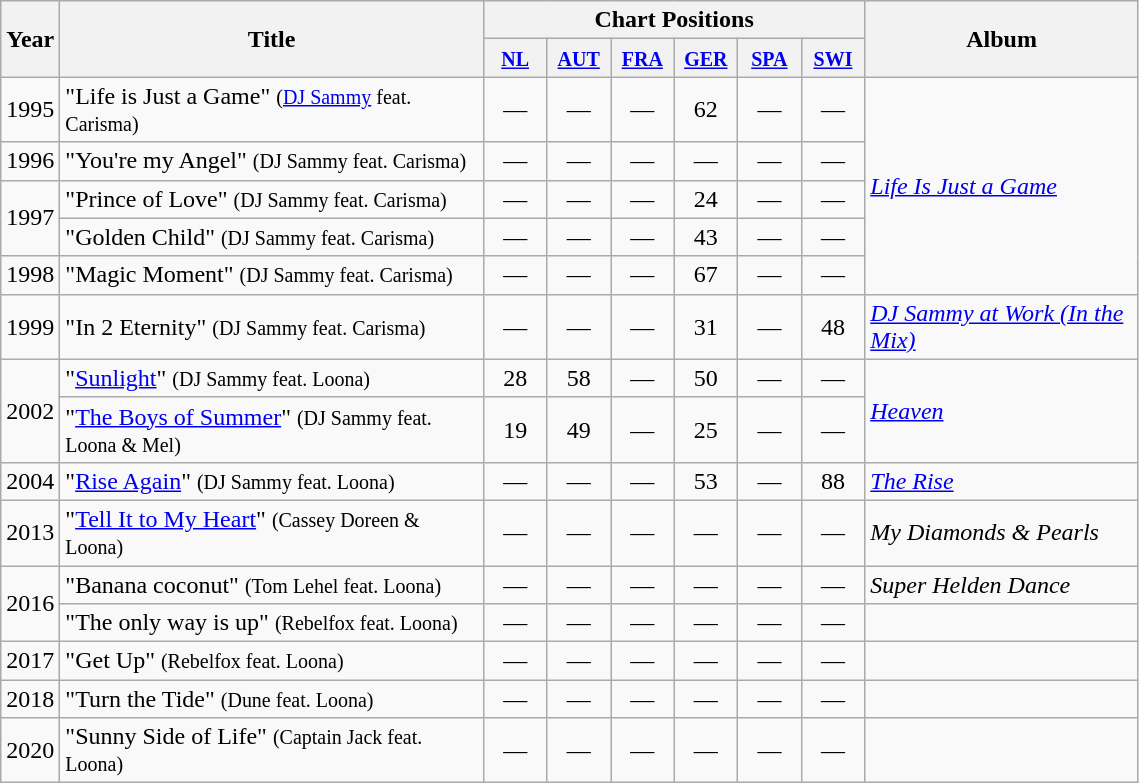<table class="wikitable">
<tr>
<th rowspan="2">Year</th>
<th width="275" rowspan="2">Title</th>
<th colspan="6">Chart Positions</th>
<th width="175" rowspan="2">Album</th>
</tr>
<tr>
<th width="35"><small> <a href='#'>NL</a></small><br></th>
<th width="35"><small><a href='#'>AUT</a></small><br></th>
<th width="35"><small> <a href='#'>FRA</a></small><br></th>
<th width="35"><small> <a href='#'>GER</a></small><br></th>
<th width="35"><small><a href='#'>SPA</a></small><br></th>
<th width="35"><small> <a href='#'>SWI</a></small><br></th>
</tr>
<tr>
<td>1995</td>
<td>"Life is Just a Game" <small>(<a href='#'>DJ Sammy</a> feat. Carisma)</small></td>
<td align="center">—</td>
<td align="center">—</td>
<td align="center">—</td>
<td align="center">62</td>
<td align="center">—</td>
<td align="center">—</td>
<td rowspan="5"><em><a href='#'>Life Is Just a Game</a></em></td>
</tr>
<tr>
<td>1996</td>
<td>"You're my Angel" <small>(DJ Sammy feat. Carisma)</small></td>
<td align="center">—</td>
<td align="center">—</td>
<td align="center">—</td>
<td align="center">—</td>
<td align="center">—</td>
<td align="center">—</td>
</tr>
<tr>
<td rowspan="2">1997</td>
<td>"Prince of Love" <small>(DJ Sammy feat. Carisma)</small></td>
<td align="center">—</td>
<td align="center">—</td>
<td align="center">—</td>
<td align="center">24</td>
<td align="center">—</td>
<td align="center">—</td>
</tr>
<tr>
<td>"Golden Child" <small>(DJ Sammy feat. Carisma)</small></td>
<td align="center">—</td>
<td align="center">—</td>
<td align="center">—</td>
<td align="center">43</td>
<td align="center">—</td>
<td align="center">—</td>
</tr>
<tr>
<td>1998</td>
<td>"Magic Moment" <small>(DJ Sammy feat. Carisma)</small></td>
<td align="center">—</td>
<td align="center">—</td>
<td align="center">—</td>
<td align="center">67</td>
<td align="center">—</td>
<td align="center">—</td>
</tr>
<tr>
<td>1999</td>
<td>"In 2 Eternity" <small>(DJ Sammy feat. Carisma)</small></td>
<td align="center">—</td>
<td align="center">—</td>
<td align="center">—</td>
<td align="center">31</td>
<td align="center">—</td>
<td align="center">48</td>
<td><em><a href='#'>DJ Sammy at Work (In the Mix)</a></em></td>
</tr>
<tr>
<td rowspan="2">2002</td>
<td>"<a href='#'>Sunlight</a>" <small>(DJ Sammy feat. Loona)</small></td>
<td align="center">28</td>
<td align="center">58</td>
<td align="center">—</td>
<td align="center">50</td>
<td align="center">—</td>
<td align="center">—</td>
<td rowspan="2"><em><a href='#'>Heaven</a></em></td>
</tr>
<tr>
<td>"<a href='#'>The Boys of Summer</a>" <small>(DJ Sammy feat. Loona & Mel)</small></td>
<td align="center">19</td>
<td align="center">49</td>
<td align="center">—</td>
<td align="center">25</td>
<td align="center">—</td>
<td align="center">—</td>
</tr>
<tr>
<td>2004</td>
<td>"<a href='#'>Rise Again</a>" <small>(DJ Sammy feat. Loona)</small></td>
<td align="center">—</td>
<td align="center">—</td>
<td align="center">—</td>
<td align="center">53</td>
<td align="center">—</td>
<td align="center">88</td>
<td><em><a href='#'>The Rise</a></em></td>
</tr>
<tr>
<td>2013</td>
<td>"<a href='#'>Tell It to My Heart</a>" <small>(Cassey Doreen & Loona)</small></td>
<td align="center">—</td>
<td align="center">—</td>
<td align="center">—</td>
<td align="center">—</td>
<td align="center">—</td>
<td align="center">—</td>
<td><em>My Diamonds & Pearls</em></td>
</tr>
<tr>
<td rowspan="2">2016</td>
<td>"Banana coconut" <small>(Tom Lehel feat. Loona)</small></td>
<td align="center">—</td>
<td align="center">—</td>
<td align="center">—</td>
<td align="center">—</td>
<td align="center">—</td>
<td align="center">—</td>
<td><em>Super Helden Dance</em></td>
</tr>
<tr>
<td>"The only way is up" <small>(Rebelfox feat. Loona)</small></td>
<td align="center">—</td>
<td align="center">—</td>
<td align="center">—</td>
<td align="center">—</td>
<td align="center">—</td>
<td align="center">—</td>
<td></td>
</tr>
<tr>
<td>2017</td>
<td>"Get Up" <small>(Rebelfox feat. Loona)</small></td>
<td align="center">—</td>
<td align="center">—</td>
<td align="center">—</td>
<td align="center">—</td>
<td align="center">—</td>
<td align="center">—</td>
<td></td>
</tr>
<tr>
<td>2018</td>
<td>"Turn the Tide" <small>(Dune feat. Loona)</small></td>
<td align="center">—</td>
<td align="center">—</td>
<td align="center">—</td>
<td align="center">—</td>
<td align="center">—</td>
<td align="center">—</td>
<td></td>
</tr>
<tr>
<td>2020</td>
<td>"Sunny Side of Life" <small>(Captain Jack feat. Loona)</small></td>
<td align="center">—</td>
<td align="center">—</td>
<td align="center">—</td>
<td align="center">—</td>
<td align="center">—</td>
<td align="center">—</td>
<td></td>
</tr>
</table>
